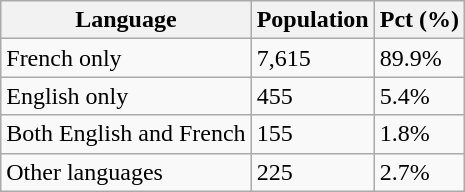<table class="wikitable">
<tr>
<th>Language</th>
<th>Population</th>
<th>Pct (%)</th>
</tr>
<tr>
<td>French only</td>
<td>7,615</td>
<td>89.9%</td>
</tr>
<tr>
<td>English only</td>
<td>455</td>
<td>5.4%</td>
</tr>
<tr>
<td>Both English and French</td>
<td>155</td>
<td>1.8%</td>
</tr>
<tr>
<td>Other languages</td>
<td>225</td>
<td>2.7%</td>
</tr>
</table>
